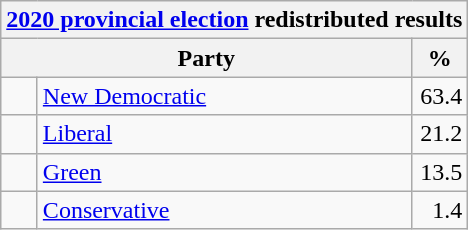<table class="wikitable">
<tr>
<th colspan="4"><a href='#'>2020 provincial election</a> redistributed results</th>
</tr>
<tr>
<th bgcolor="#DDDDFF" width="130px" colspan="2">Party</th>
<th bgcolor="#DDDDFF" width="30px">%</th>
</tr>
<tr>
<td> </td>
<td><a href='#'>New Democratic</a></td>
<td align=right>63.4</td>
</tr>
<tr>
<td> </td>
<td><a href='#'>Liberal</a></td>
<td align=right>21.2</td>
</tr>
<tr>
<td> </td>
<td><a href='#'>Green</a></td>
<td align=right>13.5</td>
</tr>
<tr>
<td> </td>
<td><a href='#'>Conservative</a></td>
<td align=right>1.4</td>
</tr>
</table>
